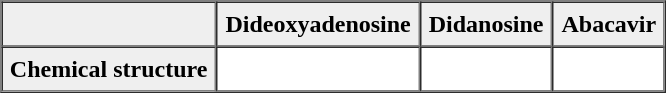<table border="1" cellpadding="5" cellspacing="0" align="center">
<tr align="center">
<td style="background: #efefef;"></td>
<th style="background: #efefef;">Dideoxyadenosine</th>
<th style="background: #efefef;">Didanosine</th>
<th style="background: #efefef;">Abacavir</th>
</tr>
<tr>
<th style="background: #efefef;">Chemical structure</th>
<td></td>
<td></td>
<td></td>
</tr>
</table>
